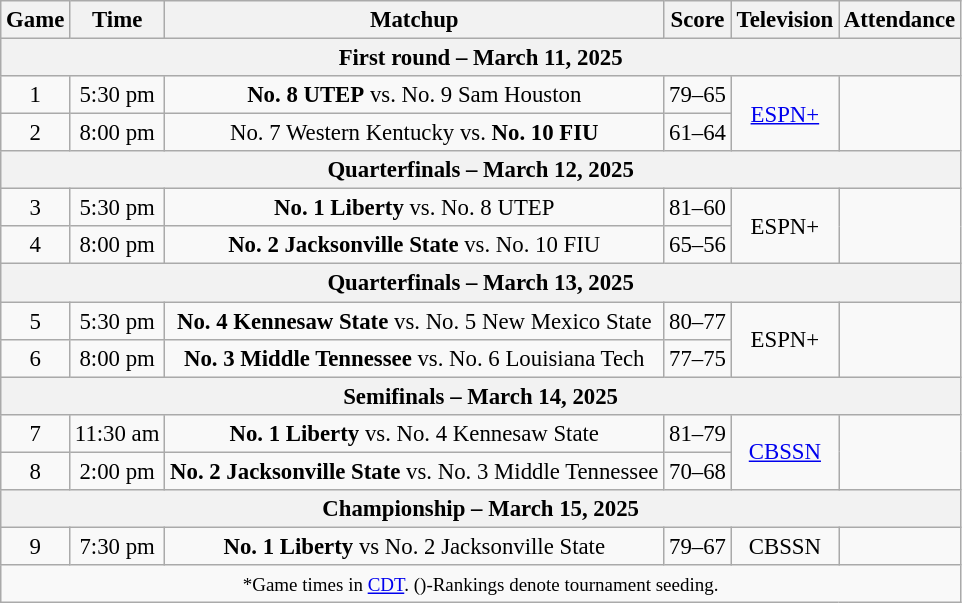<table class="wikitable" style="font-size: 95%;text-align:center">
<tr>
<th>Game</th>
<th>Time</th>
<th>Matchup</th>
<th>Score</th>
<th>Television</th>
<th>Attendance</th>
</tr>
<tr>
<th colspan="6">First round – March 11, 2025</th>
</tr>
<tr>
<td>1</td>
<td>5:30 pm</td>
<td><strong>No. 8 UTEP</strong> vs. No. 9 Sam Houston</td>
<td>79–65</td>
<td rowspan=2><a href='#'>ESPN+</a></td>
<td rowspan=2></td>
</tr>
<tr>
<td>2</td>
<td>8:00 pm</td>
<td>No. 7 Western Kentucky vs. <strong>No. 10 FIU</strong></td>
<td>61–64</td>
</tr>
<tr>
<th colspan="6">Quarterfinals – March 12, 2025</th>
</tr>
<tr>
<td>3</td>
<td>5:30 pm</td>
<td><strong>No. 1 Liberty</strong> vs. No. 8 UTEP</td>
<td>81–60</td>
<td rowspan=2>ESPN+</td>
<td rowspan=2></td>
</tr>
<tr>
<td>4</td>
<td>8:00 pm</td>
<td><strong>No. 2 Jacksonville State</strong> vs. No. 10 FIU</td>
<td>65–56</td>
</tr>
<tr>
<th colspan="6">Quarterfinals – March 13, 2025</th>
</tr>
<tr>
<td>5</td>
<td>5:30 pm</td>
<td><strong>No. 4 Kennesaw State</strong> vs. No. 5 New Mexico State</td>
<td>80–77</td>
<td rowspan=2>ESPN+</td>
<td rowspan=2></td>
</tr>
<tr>
<td>6</td>
<td>8:00 pm</td>
<td><strong>No. 3 Middle Tennessee</strong> vs. No. 6 Louisiana Tech</td>
<td>77–75 </td>
</tr>
<tr>
<th colspan="6">Semifinals – March 14, 2025</th>
</tr>
<tr>
<td>7</td>
<td>11:30 am</td>
<td><strong>No. 1 Liberty</strong> vs. No. 4 Kennesaw State</td>
<td>81–79</td>
<td rowspan=2><a href='#'>CBSSN</a></td>
<td rowspan=2></td>
</tr>
<tr>
<td>8</td>
<td>2:00 pm</td>
<td><strong>No. 2 Jacksonville State</strong> vs. No. 3 Middle Tennessee</td>
<td>70–68</td>
</tr>
<tr>
<th colspan="6">Championship – March 15, 2025</th>
</tr>
<tr>
<td>9</td>
<td>7:30 pm</td>
<td><strong>No. 1 Liberty</strong> vs No. 2 Jacksonville State</td>
<td>79–67</td>
<td>CBSSN</td>
<td></td>
</tr>
<tr>
<td colspan="7"><small>*Game times in <a href='#'>CDT</a>. ()-Rankings denote tournament seeding.</small></td>
</tr>
</table>
